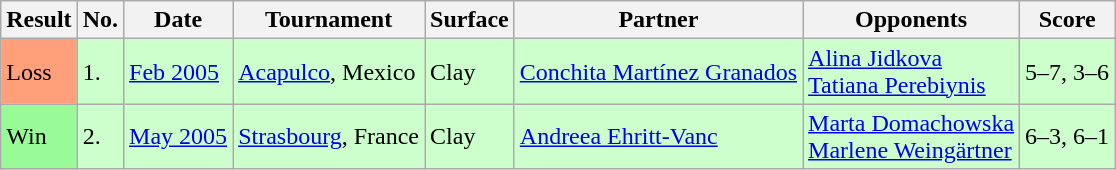<table class="wikitable">
<tr>
<th>Result</th>
<th>No.</th>
<th>Date</th>
<th>Tournament</th>
<th>Surface</th>
<th>Partner</th>
<th>Opponents</th>
<th>Score</th>
</tr>
<tr bgcolor=#CCFFCC>
<td bgcolor="FFA07A">Loss</td>
<td>1.</td>
<td><a href='#'>Feb 2005</a></td>
<td><a href='#'>Acapulco</a>, Mexico</td>
<td>Clay</td>
<td> <a href='#'>Conchita Martínez Granados</a></td>
<td> <a href='#'>Alina Jidkova</a> <br>  <a href='#'>Tatiana Perebiynis</a></td>
<td>5–7, 3–6</td>
</tr>
<tr bgcolor=#CCFFCC>
<td bgcolor="98FB98">Win</td>
<td>2.</td>
<td><a href='#'>May 2005</a></td>
<td><a href='#'>Strasbourg</a>, France</td>
<td>Clay</td>
<td> <a href='#'>Andreea Ehritt-Vanc</a></td>
<td> <a href='#'>Marta Domachowska</a> <br>  <a href='#'>Marlene Weingärtner</a></td>
<td>6–3, 6–1</td>
</tr>
</table>
